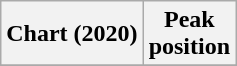<table class="wikitable plainrowheaders" style="text-align:center">
<tr>
<th scope="col">Chart (2020)</th>
<th scope="col">Peak<br>position</th>
</tr>
<tr>
</tr>
</table>
